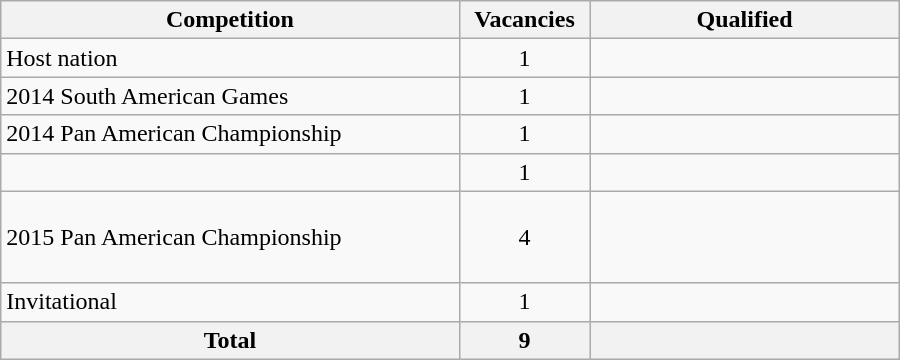<table class = "wikitable" width=600>
<tr>
<th width=300>Competition</th>
<th width=80>Vacancies</th>
<th width=200>Qualified</th>
</tr>
<tr>
<td>Host nation</td>
<td align="center">1</td>
<td></td>
</tr>
<tr>
<td>2014 South American Games</td>
<td align="center">1</td>
<td></td>
</tr>
<tr>
<td>2014 Pan American Championship</td>
<td align="center">1</td>
<td></td>
</tr>
<tr>
<td></td>
<td align="center">1</td>
<td></td>
</tr>
<tr>
<td>2015 Pan American Championship</td>
<td align="center">4</td>
<td><br><br><br></td>
</tr>
<tr>
<td>Invitational</td>
<td align="center">1</td>
<td></td>
</tr>
<tr>
<th>Total</th>
<th>9</th>
<th></th>
</tr>
</table>
